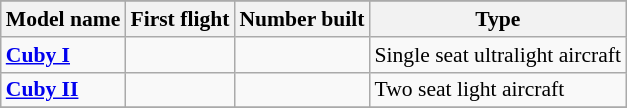<table class="wikitable" align=center style="font-size:90%;">
<tr>
</tr>
<tr style="background:#efefef;">
<th>Model name</th>
<th>First flight</th>
<th>Number built</th>
<th>Type</th>
</tr>
<tr>
<td align=left><strong><a href='#'>Cuby I</a></strong></td>
<td align=center></td>
<td align=center></td>
<td align=left>Single seat ultralight aircraft</td>
</tr>
<tr>
<td align=left><strong><a href='#'>Cuby II</a></strong></td>
<td align=center></td>
<td align=center></td>
<td align=left>Two seat light aircraft</td>
</tr>
<tr>
</tr>
</table>
